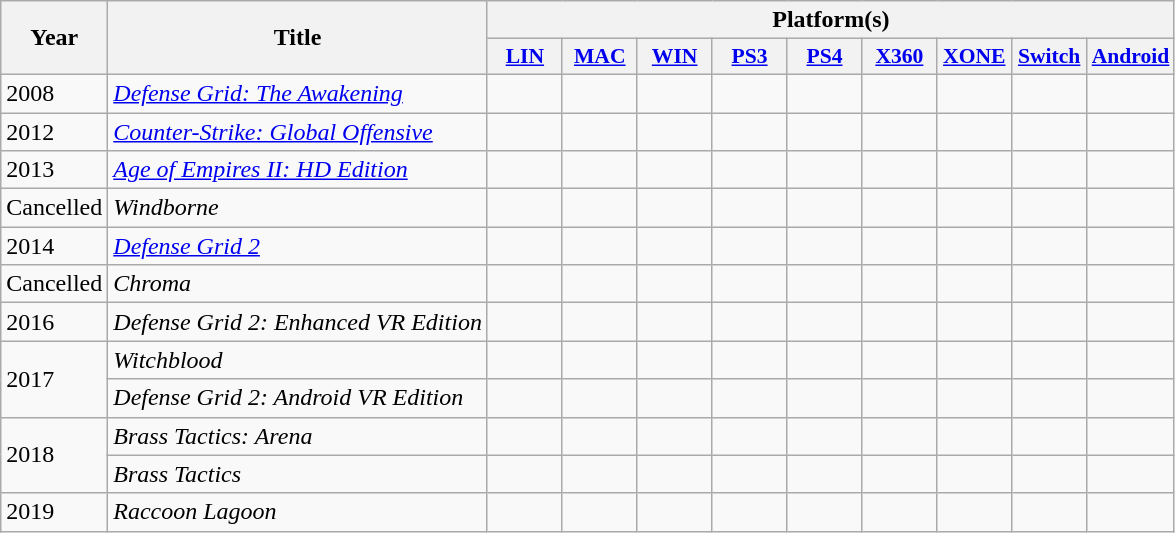<table class="wikitable">
<tr>
<th rowspan="2">Year</th>
<th rowspan="2">Title</th>
<th colspan="9">Platform(s)</th>
</tr>
<tr>
<th style="width:3em; font-size:90%"><a href='#'>LIN</a></th>
<th style="width:3em; font-size:90%"><a href='#'>MAC</a></th>
<th style="width:3em; font-size:90%"><a href='#'>WIN</a></th>
<th style="width:3em; font-size:90%"><a href='#'>PS3</a></th>
<th style="width:3em; font-size:90%"><a href='#'>PS4</a></th>
<th style="width:3em; font-size:90%"><a href='#'>X360</a></th>
<th style="width:3em; font-size:90%"><a href='#'>XONE</a></th>
<th style="width:3em; font-size:90%"><a href='#'>Switch</a></th>
<th style="width:3em; font-size:90%"><a href='#'>Android</a></th>
</tr>
<tr>
<td>2008</td>
<td><em><a href='#'>Defense Grid: The Awakening</a></em></td>
<td></td>
<td></td>
<td></td>
<td></td>
<td></td>
<td></td>
<td></td>
<td></td>
<td></td>
</tr>
<tr>
<td>2012</td>
<td><em><a href='#'>Counter-Strike: Global Offensive</a></em></td>
<td></td>
<td></td>
<td></td>
<td></td>
<td></td>
<td></td>
<td></td>
<td></td>
<td></td>
</tr>
<tr>
<td>2013</td>
<td><em><a href='#'>Age of Empires II: HD Edition</a></em></td>
<td></td>
<td></td>
<td></td>
<td></td>
<td></td>
<td></td>
<td></td>
<td></td>
<td></td>
</tr>
<tr>
<td>Cancelled</td>
<td><em>Windborne</em></td>
<td></td>
<td></td>
<td></td>
<td></td>
<td></td>
<td></td>
<td></td>
<td></td>
<td></td>
</tr>
<tr>
<td>2014</td>
<td><em><a href='#'>Defense Grid 2</a></em></td>
<td></td>
<td></td>
<td></td>
<td></td>
<td></td>
<td></td>
<td></td>
<td></td>
<td></td>
</tr>
<tr>
<td>Cancelled</td>
<td><em>Chroma</em></td>
<td></td>
<td></td>
<td></td>
<td></td>
<td></td>
<td></td>
<td></td>
<td></td>
<td></td>
</tr>
<tr>
<td>2016</td>
<td><em>Defense Grid 2: Enhanced VR Edition</em></td>
<td></td>
<td></td>
<td></td>
<td></td>
<td></td>
<td></td>
<td></td>
<td></td>
<td></td>
</tr>
<tr>
<td rowspan="2">2017</td>
<td><em>Witchblood</em></td>
<td></td>
<td></td>
<td></td>
<td></td>
<td></td>
<td></td>
<td></td>
<td></td>
<td></td>
</tr>
<tr>
<td><em>Defense Grid 2: Android VR Edition</em></td>
<td></td>
<td></td>
<td></td>
<td></td>
<td></td>
<td></td>
<td></td>
<td></td>
<td></td>
</tr>
<tr>
<td rowspan="2">2018</td>
<td><em>Brass Tactics: Arena</em></td>
<td></td>
<td></td>
<td></td>
<td></td>
<td></td>
<td></td>
<td></td>
<td></td>
<td></td>
</tr>
<tr>
<td><em>Brass Tactics</em></td>
<td></td>
<td></td>
<td></td>
<td></td>
<td></td>
<td></td>
<td></td>
<td></td>
<td></td>
</tr>
<tr>
<td>2019</td>
<td><em>Raccoon Lagoon</em></td>
<td></td>
<td></td>
<td></td>
<td></td>
<td></td>
<td></td>
<td></td>
<td></td>
<td></td>
</tr>
</table>
